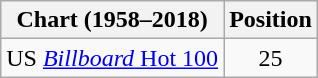<table class="wikitable">
<tr>
<th>Chart (1958–2018)</th>
<th>Position</th>
</tr>
<tr>
<td>US <a href='#'><em>Billboard</em> Hot 100</a></td>
<td style="text-align:center;">25</td>
</tr>
</table>
